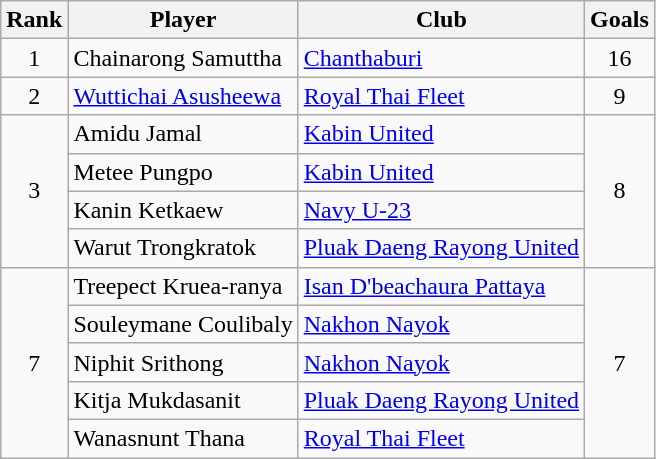<table class="wikitable" style="text-align:center">
<tr>
<th>Rank</th>
<th>Player</th>
<th>Club</th>
<th>Goals</th>
</tr>
<tr>
<td>1</td>
<td align="left"> Chainarong Samuttha</td>
<td align="left"><a href='#'>Chanthaburi</a></td>
<td>16</td>
</tr>
<tr>
<td>2</td>
<td align="left"> <a href='#'>Wuttichai Asusheewa</a></td>
<td align="left"><a href='#'>Royal Thai Fleet</a></td>
<td>9</td>
</tr>
<tr>
<td rowspan="4">3</td>
<td align="left"> Amidu Jamal</td>
<td align="left"><a href='#'>Kabin United</a></td>
<td rowspan="4">8</td>
</tr>
<tr>
<td align="left"> Metee Pungpo</td>
<td align="left"><a href='#'>Kabin United</a></td>
</tr>
<tr>
<td align="left"> Kanin Ketkaew</td>
<td align="left"><a href='#'>Navy U-23</a></td>
</tr>
<tr>
<td align="left"> Warut Trongkratok</td>
<td align="left"><a href='#'>Pluak Daeng Rayong United</a></td>
</tr>
<tr>
<td rowspan="5">7</td>
<td align="left"> Treepect Kruea-ranya</td>
<td align="left"><a href='#'>Isan D'beachaura Pattaya</a></td>
<td rowspan="5">7</td>
</tr>
<tr>
<td align="left"> Souleymane Coulibaly</td>
<td align="left"><a href='#'>Nakhon Nayok</a></td>
</tr>
<tr>
<td align="left"> Niphit Srithong</td>
<td align="left"><a href='#'>Nakhon Nayok</a></td>
</tr>
<tr>
<td align="left"> Kitja Mukdasanit</td>
<td align="left"><a href='#'>Pluak Daeng Rayong United</a></td>
</tr>
<tr>
<td align="left"> Wanasnunt Thana</td>
<td align="left"><a href='#'>Royal Thai Fleet</a></td>
</tr>
</table>
